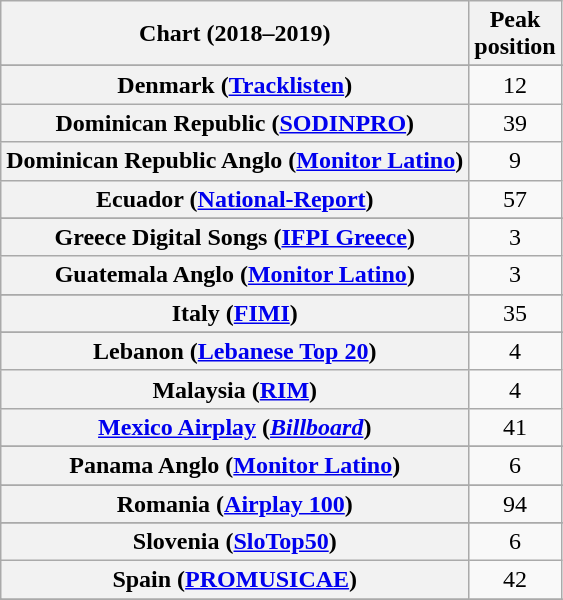<table class="wikitable plainrowheaders sortable" style="text-align:center">
<tr>
<th scope="col">Chart (2018–2019)</th>
<th scope="col">Peak<br> position</th>
</tr>
<tr>
</tr>
<tr>
</tr>
<tr>
</tr>
<tr>
</tr>
<tr>
</tr>
<tr>
</tr>
<tr>
</tr>
<tr>
</tr>
<tr>
</tr>
<tr>
</tr>
<tr>
<th scope="row">Denmark (<a href='#'>Tracklisten</a>)</th>
<td>12</td>
</tr>
<tr>
<th scope="row">Dominican Republic (<a href='#'>SODINPRO</a>)</th>
<td>39</td>
</tr>
<tr>
<th scope="row">Dominican Republic Anglo (<a href='#'>Monitor Latino</a>)</th>
<td>9</td>
</tr>
<tr>
<th scope="row">Ecuador (<a href='#'>National-Report</a>)</th>
<td>57</td>
</tr>
<tr>
</tr>
<tr>
</tr>
<tr>
</tr>
<tr>
<th scope="row">Greece Digital Songs (<a href='#'>IFPI Greece</a>)</th>
<td>3</td>
</tr>
<tr>
<th scope="row">Guatemala Anglo (<a href='#'>Monitor Latino</a>)</th>
<td>3</td>
</tr>
<tr>
</tr>
<tr>
</tr>
<tr>
</tr>
<tr>
</tr>
<tr>
<th scope="row">Italy (<a href='#'>FIMI</a>)</th>
<td>35</td>
</tr>
<tr>
</tr>
<tr>
<th scope="row">Lebanon (<a href='#'>Lebanese Top 20</a>)</th>
<td>4</td>
</tr>
<tr>
<th scope="row">Malaysia (<a href='#'>RIM</a>)</th>
<td>4</td>
</tr>
<tr>
<th scope="row"><a href='#'>Mexico Airplay</a> (<em><a href='#'>Billboard</a></em>)</th>
<td>41</td>
</tr>
<tr>
</tr>
<tr>
</tr>
<tr>
</tr>
<tr>
</tr>
<tr>
<th scope="row">Panama Anglo (<a href='#'>Monitor Latino</a>)</th>
<td>6</td>
</tr>
<tr>
</tr>
<tr>
</tr>
<tr>
<th scope="row">Romania (<a href='#'>Airplay 100</a>)</th>
<td>94</td>
</tr>
<tr>
</tr>
<tr>
</tr>
<tr>
</tr>
<tr>
<th scope="row">Slovenia (<a href='#'>SloTop50</a>)</th>
<td>6</td>
</tr>
<tr>
<th scope="row">Spain (<a href='#'>PROMUSICAE</a>)</th>
<td>42</td>
</tr>
<tr>
</tr>
<tr>
</tr>
<tr>
</tr>
<tr>
</tr>
<tr>
</tr>
<tr>
</tr>
<tr>
</tr>
<tr>
</tr>
<tr>
</tr>
</table>
